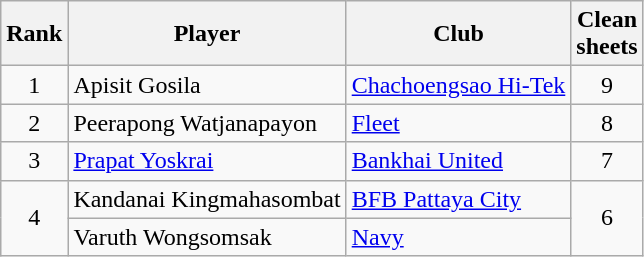<table class="wikitable" style="text-align:center">
<tr>
<th>Rank</th>
<th>Player</th>
<th>Club</th>
<th>Clean<br>sheets</th>
</tr>
<tr>
<td>1</td>
<td align="left"> Apisit Gosila</td>
<td align="left"><a href='#'>Chachoengsao Hi-Tek</a></td>
<td>9</td>
</tr>
<tr>
<td>2</td>
<td align="left"> Peerapong Watjanapayon</td>
<td align="left"><a href='#'>Fleet</a></td>
<td>8</td>
</tr>
<tr>
<td>3</td>
<td align="left"> <a href='#'>Prapat Yoskrai</a></td>
<td align="left"><a href='#'>Bankhai United</a></td>
<td>7</td>
</tr>
<tr>
<td rowspan="2">4</td>
<td align="left"> Kandanai Kingmahasombat</td>
<td align="left"><a href='#'>BFB Pattaya City</a></td>
<td rowspan="2">6</td>
</tr>
<tr>
<td align="left"> Varuth Wongsomsak</td>
<td align="left"><a href='#'>Navy</a></td>
</tr>
</table>
